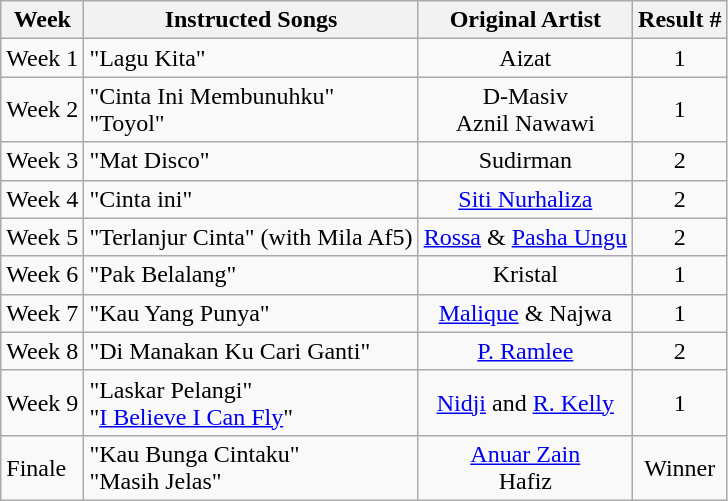<table class="wikitable">
<tr>
<th>Week</th>
<th>Instructed Songs</th>
<th>Original Artist</th>
<th>Result #</th>
</tr>
<tr>
<td>Week 1</td>
<td>"Lagu Kita"</td>
<td style="text-align:center;">Aizat</td>
<td style="text-align:center;">1</td>
</tr>
<tr>
<td>Week 2</td>
<td>"Cinta Ini Membunuhku" <br>"Toyol"</td>
<td style="text-align:center;">D-Masiv <br>Aznil Nawawi</td>
<td style="text-align:center;">1</td>
</tr>
<tr>
<td>Week 3</td>
<td>"Mat Disco"</td>
<td style="text-align:center;">Sudirman</td>
<td style="text-align:center;">2</td>
</tr>
<tr>
<td>Week 4</td>
<td>"Cinta ini"</td>
<td style="text-align:center;"><a href='#'>Siti Nurhaliza</a></td>
<td style="text-align:center;">2</td>
</tr>
<tr>
<td>Week 5</td>
<td>"Terlanjur Cinta" (with Mila Af5)</td>
<td style="text-align:center;"><a href='#'>Rossa</a> & <a href='#'>Pasha Ungu</a></td>
<td style="text-align:center;">2</td>
</tr>
<tr>
<td>Week 6</td>
<td>"Pak Belalang"</td>
<td style="text-align:center;">Kristal</td>
<td style="text-align:center;">1</td>
</tr>
<tr>
<td>Week 7</td>
<td>"Kau Yang Punya"</td>
<td style="text-align:center;"><a href='#'>Malique</a> & Najwa</td>
<td style="text-align:center;">1</td>
</tr>
<tr>
<td>Week 8</td>
<td>"Di Manakan Ku Cari Ganti"</td>
<td style="text-align:center;"><a href='#'>P. Ramlee</a></td>
<td style="text-align:center;">2</td>
</tr>
<tr>
<td>Week 9</td>
<td>"Laskar Pelangi"  <br>"<a href='#'>I Believe I Can Fly</a>"</td>
<td style="text-align:center;"><a href='#'>Nidji</a> and <a href='#'>R. Kelly</a></td>
<td style="text-align:center;">1</td>
</tr>
<tr>
<td>Finale</td>
<td>"Kau Bunga Cintaku" <br>"Masih Jelas"</td>
<td style="text-align:center;"><a href='#'>Anuar Zain</a> <br> Hafiz</td>
<td style="text-align:center;">Winner</td>
</tr>
</table>
